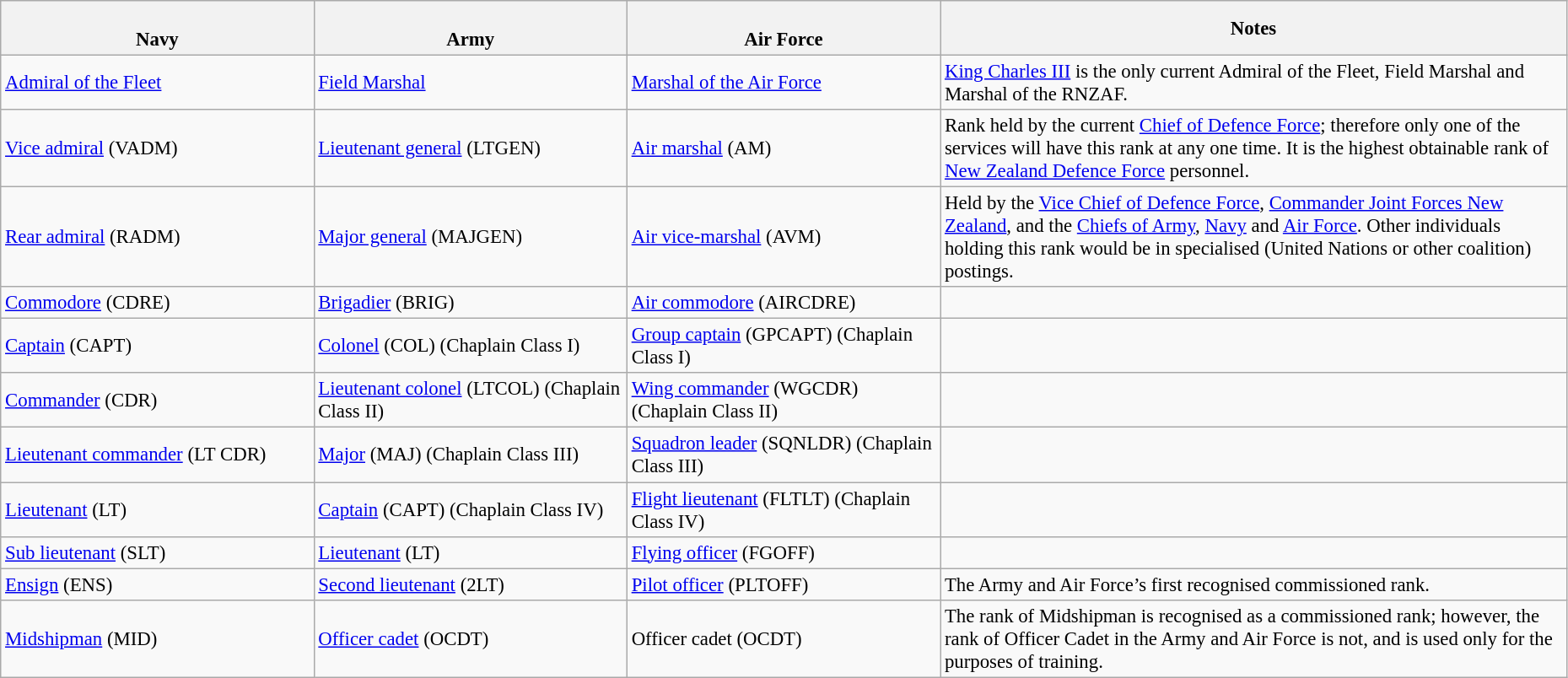<table class="wikitable" style="font-size: 95%;" width="98%">
<tr>
<th width="20%"><br>Navy</th>
<th width="20%"><br>Army</th>
<th width="20%"><br>Air Force</th>
<th width="40%">Notes</th>
</tr>
<tr>
<td><a href='#'>Admiral of the Fleet</a></td>
<td><a href='#'>Field Marshal</a></td>
<td><a href='#'>Marshal of the Air Force</a></td>
<td><a href='#'>King Charles III</a> is the only current Admiral of the Fleet, Field Marshal and Marshal of the RNZAF.</td>
</tr>
<tr>
<td><a href='#'>Vice admiral</a> (VADM)</td>
<td><a href='#'>Lieutenant general</a> (LTGEN)</td>
<td><a href='#'>Air marshal</a> (AM)</td>
<td>Rank held by the current <a href='#'>Chief of Defence Force</a>; therefore only one of the services will have this rank at any one time. It is the highest obtainable rank of <a href='#'>New Zealand Defence Force</a> personnel.</td>
</tr>
<tr>
<td><a href='#'>Rear admiral</a> (RADM)</td>
<td><a href='#'>Major general</a> (MAJGEN)</td>
<td><a href='#'>Air vice-marshal</a> (AVM)</td>
<td>Held by the <a href='#'>Vice Chief of Defence Force</a>, <a href='#'>Commander Joint Forces New Zealand</a>, and the <a href='#'>Chiefs of Army</a>, <a href='#'>Navy</a> and <a href='#'>Air Force</a>. Other individuals holding this rank would be in specialised (United Nations or other coalition) postings.</td>
</tr>
<tr>
<td><a href='#'>Commodore</a> (CDRE)</td>
<td><a href='#'>Brigadier</a> (BRIG)</td>
<td><a href='#'>Air commodore</a> (AIRCDRE)</td>
<td></td>
</tr>
<tr>
<td><a href='#'>Captain</a> (CAPT)</td>
<td><a href='#'>Colonel</a> (COL) (Chaplain Class I)</td>
<td><a href='#'>Group captain</a> (GPCAPT) (Chaplain Class I)</td>
<td></td>
</tr>
<tr>
<td><a href='#'>Commander</a> (CDR)</td>
<td><a href='#'>Lieutenant colonel</a> (LTCOL) (Chaplain Class II)</td>
<td><a href='#'>Wing commander</a> (WGCDR) (Chaplain Class II)</td>
<td></td>
</tr>
<tr>
<td><a href='#'>Lieutenant commander</a> (LT CDR)</td>
<td><a href='#'>Major</a> (MAJ) (Chaplain Class III)</td>
<td><a href='#'>Squadron leader</a> (SQNLDR) (Chaplain Class III)</td>
<td></td>
</tr>
<tr>
<td><a href='#'>Lieutenant</a> (LT)</td>
<td><a href='#'>Captain</a> (CAPT) (Chaplain Class IV)</td>
<td><a href='#'>Flight lieutenant</a> (FLTLT) (Chaplain Class IV)</td>
<td></td>
</tr>
<tr>
<td><a href='#'>Sub lieutenant</a> (SLT)</td>
<td><a href='#'>Lieutenant</a> (LT)</td>
<td><a href='#'>Flying officer</a> (FGOFF)</td>
<td></td>
</tr>
<tr>
<td><a href='#'>Ensign</a> (ENS)</td>
<td><a href='#'>Second lieutenant</a> (2LT)</td>
<td><a href='#'>Pilot officer</a> (PLTOFF)</td>
<td>The Army and Air Force’s first recognised commissioned rank.</td>
</tr>
<tr>
<td><a href='#'>Midshipman</a> (MID)</td>
<td><a href='#'>Officer cadet</a> (OCDT)</td>
<td>Officer cadet (OCDT)</td>
<td>The rank of Midshipman is recognised as a commissioned rank; however, the rank of Officer Cadet in the Army and Air Force is not, and is used only for the purposes of training.</td>
</tr>
</table>
